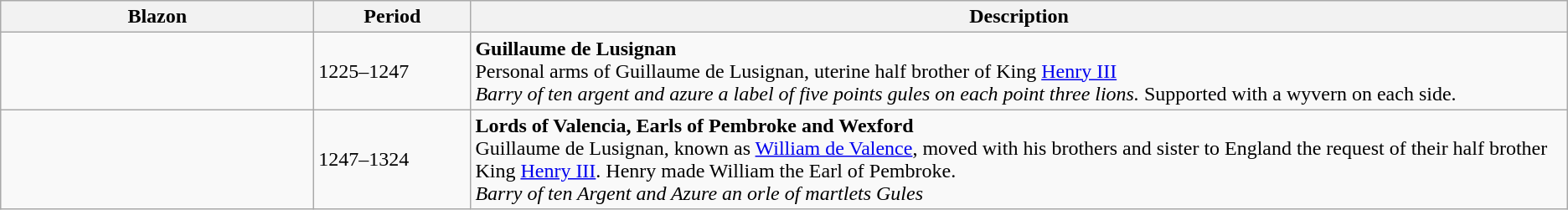<table class="wikitable">
<tr>
<th style="width:20%;">Blazon</th>
<th style="width:10%;">Period</th>
<th style="width:70%;">Description</th>
</tr>
<tr>
<td></td>
<td>1225–1247</td>
<td><strong>Guillaume de Lusignan</strong><br>Personal arms of Guillaume de Lusignan, uterine half brother of King <a href='#'>Henry III</a><br><em>Barry of ten argent and azure a label of five points gules on each point three lions.</em> Supported with a wyvern on each side.</td>
</tr>
<tr>
<td></td>
<td>1247–1324</td>
<td><strong>Lords of Valencia, Earls of Pembroke and Wexford</strong><br>Guillaume de Lusignan, known as <a href='#'>William de Valence</a>, moved with his brothers and sister to England the request of their half brother King <a href='#'>Henry III</a>. Henry made William the Earl of Pembroke.<br><em>Barry of ten Argent and Azure an orle of martlets Gules</em></td>
</tr>
</table>
